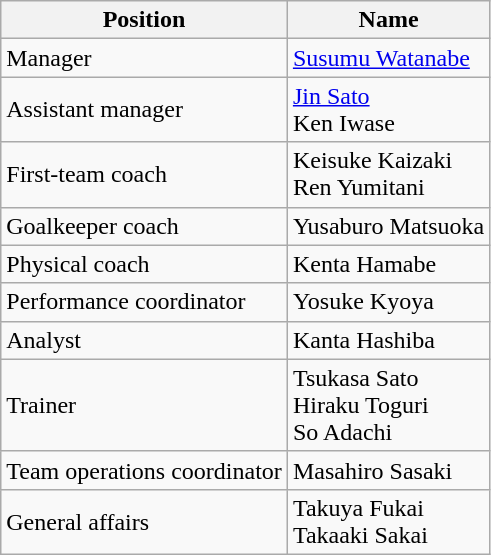<table class="wikitable">
<tr>
<th>Position</th>
<th>Name</th>
</tr>
<tr>
<td>Manager</td>
<td> <a href='#'>Susumu Watanabe</a></td>
</tr>
<tr>
<td>Assistant manager</td>
<td> <a href='#'>Jin Sato</a> <br>  Ken Iwase</td>
</tr>
<tr>
<td>First-team coach</td>
<td> Keisuke Kaizaki <br>  Ren Yumitani</td>
</tr>
<tr>
<td>Goalkeeper coach</td>
<td> Yusaburo Matsuoka</td>
</tr>
<tr>
<td>Physical coach</td>
<td> Kenta Hamabe</td>
</tr>
<tr>
<td>Performance coordinator</td>
<td> Yosuke Kyoya</td>
</tr>
<tr>
<td>Analyst</td>
<td> Kanta Hashiba</td>
</tr>
<tr>
<td>Trainer</td>
<td> Tsukasa Sato <br>  Hiraku Toguri <br>  So Adachi</td>
</tr>
<tr>
<td>Team operations coordinator</td>
<td> Masahiro Sasaki</td>
</tr>
<tr>
<td>General affairs</td>
<td> Takuya Fukai <br>  Takaaki Sakai</td>
</tr>
</table>
